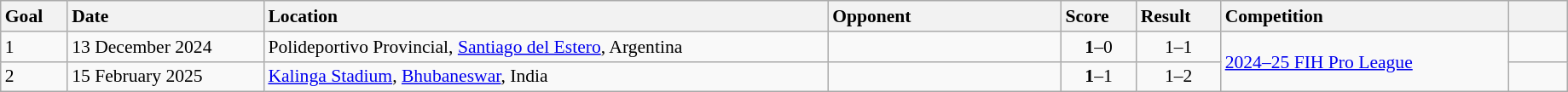<table class="wikitable sortable" style="font-size:90%" width=97%>
<tr>
<th style="width: 25px; text-align: left">Goal</th>
<th style="width: 100px; text-align: left">Date</th>
<th style="width: 300px; text-align: left">Location</th>
<th style="width: 120px; text-align: left">Opponent</th>
<th style="width: 30px; text-align: left">Score</th>
<th style="width: 30px; text-align: left">Result</th>
<th style="width: 150px; text-align: left">Competition</th>
<th style="width: 25px; text-align: left"></th>
</tr>
<tr>
<td>1</td>
<td>13 December 2024</td>
<td>Polideportivo Provincial, <a href='#'>Santiago del Estero</a>, Argentina</td>
<td></td>
<td align="center"><strong>1</strong>–0</td>
<td align="center">1–1</td>
<td rowspan=2><a href='#'>2024–25 FIH Pro League</a></td>
<td></td>
</tr>
<tr>
<td>2</td>
<td>15 February 2025</td>
<td><a href='#'>Kalinga Stadium</a>, <a href='#'>Bhubaneswar</a>, India</td>
<td></td>
<td align="center"><strong>1</strong>–1</td>
<td align="center">1–2</td>
<td></td>
</tr>
</table>
